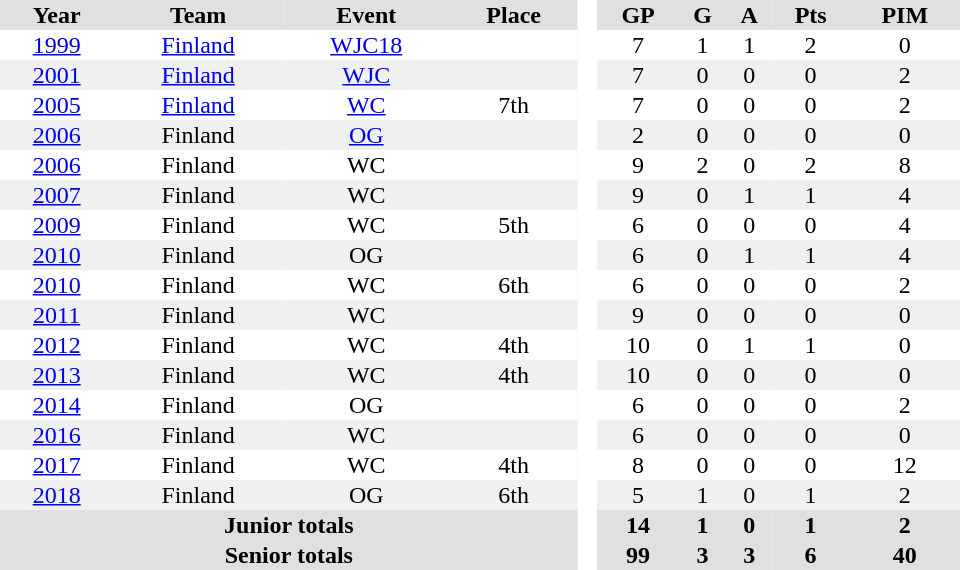<table border="0" cellpadding="1" cellspacing="0" style="text-align:center; width:40em">
<tr ALIGN="center" bgcolor="#e0e0e0">
<th>Year</th>
<th>Team</th>
<th>Event</th>
<th>Place</th>
<th ALIGN="center" rowspan="99" bgcolor="#ffffff"> </th>
<th>GP</th>
<th>G</th>
<th>A</th>
<th>Pts</th>
<th>PIM</th>
</tr>
<tr>
<td><a href='#'>1999</a></td>
<td><a href='#'>Finland</a></td>
<td><a href='#'>WJC18</a></td>
<td></td>
<td>7</td>
<td>1</td>
<td>1</td>
<td>2</td>
<td>0</td>
</tr>
<tr bgcolor="#f0f0f0">
<td><a href='#'>2001</a></td>
<td><a href='#'>Finland</a></td>
<td><a href='#'>WJC</a></td>
<td></td>
<td>7</td>
<td>0</td>
<td>0</td>
<td>0</td>
<td>2</td>
</tr>
<tr>
<td><a href='#'>2005</a></td>
<td><a href='#'>Finland</a></td>
<td><a href='#'>WC</a></td>
<td>7th</td>
<td>7</td>
<td>0</td>
<td>0</td>
<td>0</td>
<td>2</td>
</tr>
<tr bgcolor="#f0f0f0">
<td><a href='#'>2006</a></td>
<td>Finland</td>
<td><a href='#'>OG</a></td>
<td></td>
<td>2</td>
<td>0</td>
<td>0</td>
<td>0</td>
<td>0</td>
</tr>
<tr>
<td><a href='#'>2006</a></td>
<td>Finland</td>
<td>WC</td>
<td></td>
<td>9</td>
<td>2</td>
<td>0</td>
<td>2</td>
<td>8</td>
</tr>
<tr bgcolor="#f0f0f0">
<td><a href='#'>2007</a></td>
<td>Finland</td>
<td>WC</td>
<td></td>
<td>9</td>
<td>0</td>
<td>1</td>
<td>1</td>
<td>4</td>
</tr>
<tr>
<td><a href='#'>2009</a></td>
<td>Finland</td>
<td>WC</td>
<td>5th</td>
<td>6</td>
<td>0</td>
<td>0</td>
<td>0</td>
<td>4</td>
</tr>
<tr bgcolor="#f0f0f0">
<td><a href='#'>2010</a></td>
<td>Finland</td>
<td>OG</td>
<td></td>
<td>6</td>
<td>0</td>
<td>1</td>
<td>1</td>
<td>4</td>
</tr>
<tr>
<td><a href='#'>2010</a></td>
<td>Finland</td>
<td>WC</td>
<td>6th</td>
<td>6</td>
<td>0</td>
<td>0</td>
<td>0</td>
<td>2</td>
</tr>
<tr bgcolor="#f0f0f0">
<td><a href='#'>2011</a></td>
<td>Finland</td>
<td>WC</td>
<td></td>
<td>9</td>
<td>0</td>
<td>0</td>
<td>0</td>
<td>0</td>
</tr>
<tr>
<td><a href='#'>2012</a></td>
<td>Finland</td>
<td>WC</td>
<td>4th</td>
<td>10</td>
<td>0</td>
<td>1</td>
<td>1</td>
<td>0</td>
</tr>
<tr bgcolor="#f0f0f0">
<td><a href='#'>2013</a></td>
<td>Finland</td>
<td>WC</td>
<td>4th</td>
<td>10</td>
<td>0</td>
<td>0</td>
<td>0</td>
<td>0</td>
</tr>
<tr>
<td><a href='#'>2014</a></td>
<td>Finland</td>
<td>OG</td>
<td></td>
<td>6</td>
<td>0</td>
<td>0</td>
<td>0</td>
<td>2</td>
</tr>
<tr bgcolor="#f0f0f0">
<td><a href='#'>2016</a></td>
<td>Finland</td>
<td>WC</td>
<td></td>
<td>6</td>
<td>0</td>
<td>0</td>
<td>0</td>
<td>0</td>
</tr>
<tr>
<td><a href='#'>2017</a></td>
<td>Finland</td>
<td>WC</td>
<td>4th</td>
<td>8</td>
<td>0</td>
<td>0</td>
<td>0</td>
<td>12</td>
</tr>
<tr bgcolor="#f0f0f0">
<td><a href='#'>2018</a></td>
<td>Finland</td>
<td>OG</td>
<td>6th</td>
<td>5</td>
<td>1</td>
<td>0</td>
<td>1</td>
<td>2</td>
</tr>
<tr bgcolor="#e0e0e0">
<th colspan=4>Junior totals</th>
<th>14</th>
<th>1</th>
<th>0</th>
<th>1</th>
<th>2</th>
</tr>
<tr bgcolor="#e0e0e0">
<th colspan=4>Senior totals</th>
<th>99</th>
<th>3</th>
<th>3</th>
<th>6</th>
<th>40</th>
</tr>
</table>
